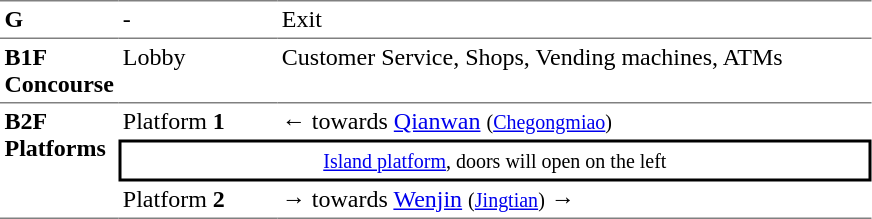<table table border=0 cellspacing=0 cellpadding=3>
<tr>
<td style="border-top:solid 1px gray;" width=50 valign=top><strong>G</strong></td>
<td style="border-top:solid 1px gray;" width=100 valign=top>-</td>
<td style="border-top:solid 1px gray;" width=390 valign=top>Exit</td>
</tr>
<tr>
<td style="border-bottom:solid 1px gray; border-top:solid 1px gray;" valign=top width=50><strong>B1F<br>Concourse</strong></td>
<td style="border-bottom:solid 1px gray; border-top:solid 1px gray;" valign=top width=100>Lobby</td>
<td style="border-bottom:solid 1px gray; border-top:solid 1px gray;" valign=top width=390>Customer Service, Shops, Vending machines, ATMs</td>
</tr>
<tr>
<td style="border-bottom:solid 1px gray;" rowspan="3" valign=top><strong>B2F<br>Platforms</strong></td>
<td>Platform <strong>1</strong></td>
<td>←  towards <a href='#'>Qianwan</a> <small>(<a href='#'>Chegongmiao</a>)</small></td>
</tr>
<tr>
<td style="border-right:solid 2px black;border-left:solid 2px black;border-top:solid 2px black;border-bottom:solid 2px black;text-align:center;" colspan=2><small><a href='#'>Island platform</a>, doors will open on the left</small></td>
</tr>
<tr>
<td style="border-bottom:solid 1px gray;">Platform <strong>2</strong></td>
<td style="border-bottom:solid 1px gray;"><span>→</span>  towards <a href='#'>Wenjin</a> <small>(<a href='#'>Jingtian</a>)</small> →</td>
</tr>
</table>
